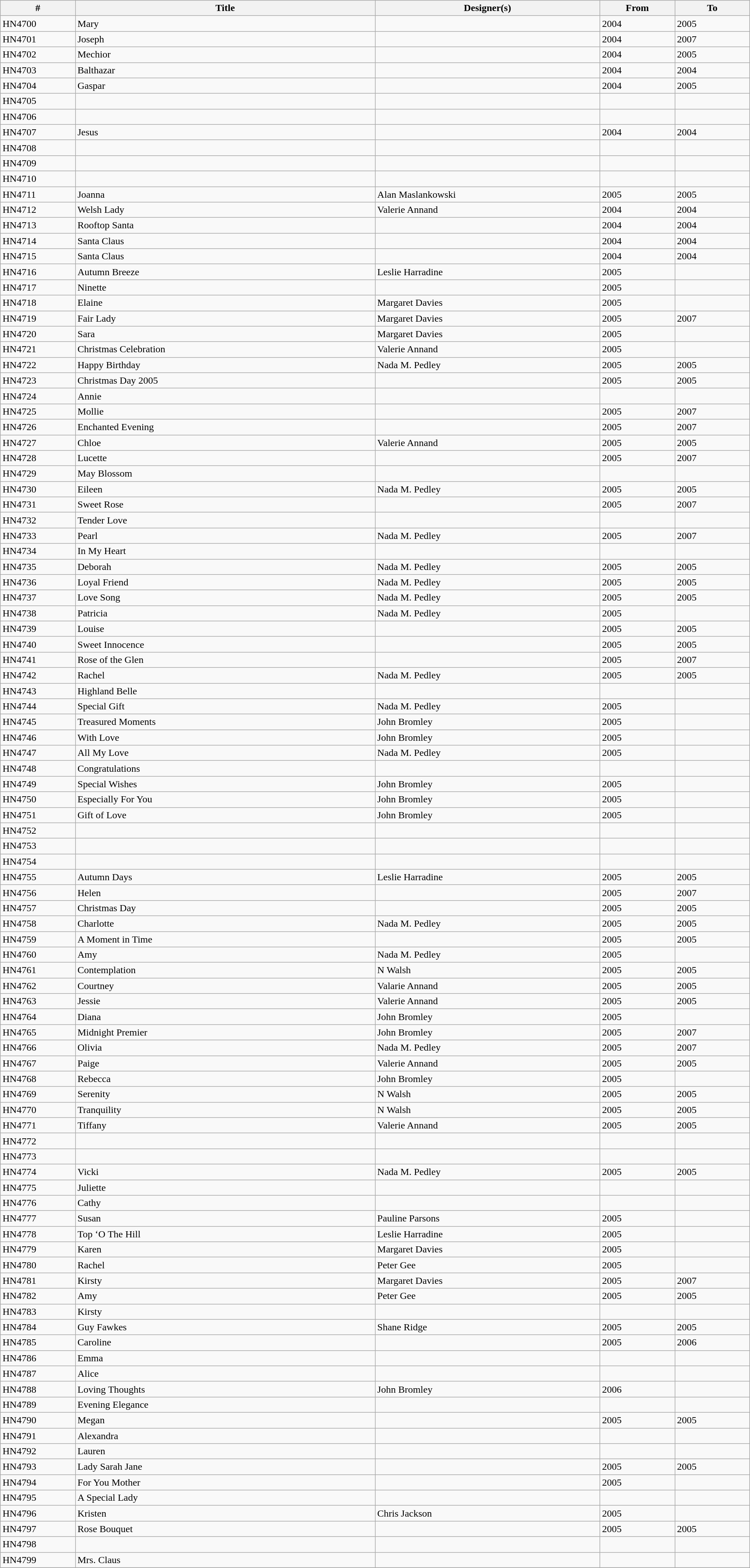<table class="wikitable collapsible" width="97%" border="1" cellpadding="1" cellspacing="0" align="centre">
<tr>
<th width=10%>#</th>
<th width=40%>Title</th>
<th width=30%>Designer(s)</th>
<th width=10%>From</th>
<th width=10%>To</th>
</tr>
<tr>
<td>HN4700</td>
<td>Mary</td>
<td></td>
<td>2004</td>
<td>2005</td>
</tr>
<tr>
<td>HN4701</td>
<td>Joseph</td>
<td></td>
<td>2004</td>
<td>2007</td>
</tr>
<tr>
<td>HN4702</td>
<td>Mechior</td>
<td></td>
<td>2004</td>
<td>2005</td>
</tr>
<tr>
<td>HN4703</td>
<td>Balthazar</td>
<td></td>
<td>2004</td>
<td>2004</td>
</tr>
<tr>
<td>HN4704</td>
<td>Gaspar</td>
<td></td>
<td>2004</td>
<td>2005</td>
</tr>
<tr>
<td>HN4705</td>
<td></td>
<td></td>
<td></td>
<td></td>
</tr>
<tr>
<td>HN4706</td>
<td></td>
<td></td>
<td></td>
<td></td>
</tr>
<tr>
<td>HN4707</td>
<td>Jesus</td>
<td></td>
<td>2004</td>
<td>2004</td>
</tr>
<tr>
<td>HN4708</td>
<td></td>
<td></td>
<td></td>
<td></td>
</tr>
<tr>
<td>HN4709</td>
<td></td>
<td></td>
<td></td>
<td></td>
</tr>
<tr>
<td>HN4710</td>
<td></td>
<td></td>
<td></td>
<td></td>
</tr>
<tr>
<td>HN4711</td>
<td>Joanna</td>
<td>Alan Maslankowski</td>
<td>2005</td>
<td>2005</td>
</tr>
<tr>
<td>HN4712</td>
<td>Welsh Lady</td>
<td>Valerie Annand</td>
<td>2004</td>
<td>2004</td>
</tr>
<tr>
<td>HN4713</td>
<td>Rooftop Santa</td>
<td></td>
<td>2004</td>
<td>2004</td>
</tr>
<tr>
<td>HN4714</td>
<td>Santa Claus</td>
<td></td>
<td>2004</td>
<td>2004</td>
</tr>
<tr>
<td>HN4715</td>
<td>Santa Claus</td>
<td></td>
<td>2004</td>
<td>2004</td>
</tr>
<tr>
<td>HN4716</td>
<td>Autumn Breeze</td>
<td>Leslie Harradine</td>
<td>2005</td>
<td></td>
</tr>
<tr>
<td>HN4717</td>
<td>Ninette</td>
<td></td>
<td>2005</td>
<td></td>
</tr>
<tr>
<td>HN4718</td>
<td>Elaine</td>
<td>Margaret Davies</td>
<td>2005</td>
<td></td>
</tr>
<tr>
<td>HN4719</td>
<td>Fair Lady</td>
<td>Margaret Davies</td>
<td>2005</td>
<td>2007</td>
</tr>
<tr>
<td>HN4720</td>
<td>Sara</td>
<td>Margaret Davies</td>
<td>2005</td>
<td></td>
</tr>
<tr>
<td>HN4721</td>
<td>Christmas Celebration</td>
<td>Valerie Annand</td>
<td>2005</td>
<td></td>
</tr>
<tr>
<td>HN4722</td>
<td>Happy Birthday</td>
<td>Nada M. Pedley</td>
<td>2005</td>
<td>2005</td>
</tr>
<tr>
<td>HN4723</td>
<td>Christmas Day 2005</td>
<td></td>
<td>2005</td>
<td>2005</td>
</tr>
<tr>
<td>HN4724</td>
<td>Annie</td>
<td></td>
<td></td>
<td></td>
</tr>
<tr>
<td>HN4725</td>
<td>Mollie</td>
<td></td>
<td>2005</td>
<td>2007</td>
</tr>
<tr>
<td>HN4726</td>
<td>Enchanted Evening</td>
<td></td>
<td>2005</td>
<td>2007</td>
</tr>
<tr>
<td>HN4727</td>
<td>Chloe</td>
<td>Valerie Annand</td>
<td>2005</td>
<td>2005</td>
</tr>
<tr>
<td>HN4728</td>
<td>Lucette</td>
<td></td>
<td>2005</td>
<td>2007</td>
</tr>
<tr>
<td>HN4729</td>
<td>May Blossom</td>
<td></td>
<td></td>
<td></td>
</tr>
<tr>
<td>HN4730</td>
<td>Eileen</td>
<td>Nada M. Pedley</td>
<td>2005</td>
<td>2005</td>
</tr>
<tr>
<td>HN4731</td>
<td>Sweet Rose</td>
<td></td>
<td>2005</td>
<td>2007</td>
</tr>
<tr>
<td>HN4732</td>
<td>Tender Love</td>
<td></td>
<td></td>
<td></td>
</tr>
<tr>
<td>HN4733</td>
<td>Pearl</td>
<td>Nada M. Pedley</td>
<td>2005</td>
<td>2007</td>
</tr>
<tr>
<td>HN4734</td>
<td>In My Heart</td>
<td></td>
<td></td>
<td></td>
</tr>
<tr>
<td>HN4735</td>
<td>Deborah</td>
<td>Nada M. Pedley</td>
<td>2005</td>
<td>2005</td>
</tr>
<tr>
<td>HN4736</td>
<td>Loyal Friend</td>
<td>Nada M. Pedley</td>
<td>2005</td>
<td>2005</td>
</tr>
<tr>
<td>HN4737</td>
<td>Love Song</td>
<td>Nada M. Pedley</td>
<td>2005</td>
<td>2005</td>
</tr>
<tr>
<td>HN4738</td>
<td>Patricia</td>
<td>Nada M. Pedley</td>
<td>2005</td>
<td></td>
</tr>
<tr>
<td>HN4739</td>
<td>Louise</td>
<td></td>
<td>2005</td>
<td>2005</td>
</tr>
<tr>
<td>HN4740</td>
<td>Sweet Innocence</td>
<td></td>
<td>2005</td>
<td>2005</td>
</tr>
<tr>
<td>HN4741</td>
<td>Rose of the Glen</td>
<td></td>
<td>2005</td>
<td>2007</td>
</tr>
<tr>
<td>HN4742</td>
<td>Rachel</td>
<td>Nada M. Pedley</td>
<td>2005</td>
<td>2005</td>
</tr>
<tr>
<td>HN4743</td>
<td>Highland Belle</td>
<td></td>
<td></td>
<td></td>
</tr>
<tr>
<td>HN4744</td>
<td>Special Gift</td>
<td>Nada M. Pedley</td>
<td>2005</td>
<td></td>
</tr>
<tr>
<td>HN4745</td>
<td>Treasured Moments</td>
<td>John Bromley</td>
<td>2005</td>
<td></td>
</tr>
<tr>
<td>HN4746</td>
<td>With Love</td>
<td>John Bromley</td>
<td>2005</td>
<td></td>
</tr>
<tr>
<td>HN4747</td>
<td>All My Love</td>
<td>Nada M. Pedley</td>
<td>2005</td>
<td></td>
</tr>
<tr>
<td>HN4748</td>
<td>Congratulations</td>
<td></td>
<td></td>
<td></td>
</tr>
<tr>
<td>HN4749</td>
<td>Special Wishes</td>
<td>John Bromley</td>
<td>2005</td>
<td></td>
</tr>
<tr>
<td>HN4750</td>
<td>Especially For You</td>
<td>John Bromley</td>
<td>2005</td>
<td></td>
</tr>
<tr>
<td>HN4751</td>
<td>Gift of Love</td>
<td>John Bromley</td>
<td>2005</td>
<td></td>
</tr>
<tr>
<td>HN4752</td>
<td></td>
<td></td>
<td></td>
<td></td>
</tr>
<tr>
<td>HN4753</td>
<td></td>
<td></td>
<td></td>
<td></td>
</tr>
<tr>
<td>HN4754</td>
<td></td>
<td></td>
<td></td>
<td></td>
</tr>
<tr>
<td>HN4755</td>
<td>Autumn Days</td>
<td>Leslie Harradine</td>
<td>2005</td>
<td>2005</td>
</tr>
<tr>
<td>HN4756</td>
<td>Helen</td>
<td></td>
<td>2005</td>
<td>2007</td>
</tr>
<tr>
<td>HN4757</td>
<td>Christmas Day</td>
<td></td>
<td>2005</td>
<td>2005</td>
</tr>
<tr>
<td>HN4758</td>
<td>Charlotte</td>
<td>Nada M. Pedley</td>
<td>2005</td>
<td>2005</td>
</tr>
<tr>
<td>HN4759</td>
<td>A Moment in Time</td>
<td></td>
<td>2005</td>
<td>2005</td>
</tr>
<tr>
<td>HN4760</td>
<td>Amy</td>
<td>Nada M. Pedley</td>
<td>2005</td>
<td></td>
</tr>
<tr>
<td>HN4761</td>
<td>Contemplation</td>
<td>N Walsh</td>
<td>2005</td>
<td>2005</td>
</tr>
<tr>
<td>HN4762</td>
<td>Courtney</td>
<td>Valarie Annand</td>
<td>2005</td>
<td>2005</td>
</tr>
<tr>
<td>HN4763</td>
<td>Jessie</td>
<td>Valerie Annand</td>
<td>2005</td>
<td>2005</td>
</tr>
<tr>
<td>HN4764</td>
<td>Diana</td>
<td>John Bromley</td>
<td>2005</td>
<td></td>
</tr>
<tr>
<td>HN4765</td>
<td>Midnight Premier</td>
<td>John Bromley</td>
<td>2005</td>
<td>2007</td>
</tr>
<tr>
<td>HN4766</td>
<td>Olivia</td>
<td>Nada M. Pedley</td>
<td>2005</td>
<td>2007</td>
</tr>
<tr>
<td>HN4767</td>
<td>Paige</td>
<td>Valerie Annand</td>
<td>2005</td>
<td>2005</td>
</tr>
<tr>
<td>HN4768</td>
<td>Rebecca</td>
<td>John Bromley</td>
<td>2005</td>
<td></td>
</tr>
<tr>
<td>HN4769</td>
<td>Serenity</td>
<td>N Walsh</td>
<td>2005</td>
<td>2005</td>
</tr>
<tr>
<td>HN4770</td>
<td>Tranquility</td>
<td>N Walsh</td>
<td>2005</td>
<td>2005</td>
</tr>
<tr>
<td>HN4771</td>
<td>Tiffany</td>
<td>Valerie Annand</td>
<td>2005</td>
<td>2005</td>
</tr>
<tr>
<td>HN4772</td>
<td></td>
<td></td>
<td></td>
<td></td>
</tr>
<tr>
<td>HN4773</td>
<td></td>
<td></td>
<td></td>
<td></td>
</tr>
<tr>
<td>HN4774</td>
<td>Vicki</td>
<td>Nada M. Pedley</td>
<td>2005</td>
<td>2005</td>
</tr>
<tr>
<td>HN4775</td>
<td>Juliette</td>
<td></td>
<td></td>
<td></td>
</tr>
<tr>
<td>HN4776</td>
<td>Cathy</td>
<td></td>
<td></td>
<td></td>
</tr>
<tr>
<td>HN4777</td>
<td>Susan</td>
<td>Pauline Parsons</td>
<td>2005</td>
<td></td>
</tr>
<tr>
<td>HN4778</td>
<td>Top ‘O The Hill</td>
<td>Leslie Harradine</td>
<td>2005</td>
<td></td>
</tr>
<tr>
<td>HN4779</td>
<td>Karen</td>
<td>Margaret Davies</td>
<td>2005</td>
<td></td>
</tr>
<tr>
<td>HN4780</td>
<td>Rachel</td>
<td>Peter Gee</td>
<td>2005</td>
<td></td>
</tr>
<tr>
<td>HN4781</td>
<td>Kirsty</td>
<td>Margaret Davies</td>
<td>2005</td>
<td>2007</td>
</tr>
<tr>
<td>HN4782</td>
<td>Amy</td>
<td>Peter Gee</td>
<td>2005</td>
<td>2005</td>
</tr>
<tr>
<td>HN4783</td>
<td>Kirsty</td>
<td></td>
<td></td>
<td></td>
</tr>
<tr>
<td>HN4784</td>
<td>Guy Fawkes</td>
<td>Shane Ridge</td>
<td>2005</td>
<td>2005</td>
</tr>
<tr>
<td>HN4785</td>
<td>Caroline</td>
<td></td>
<td>2005</td>
<td>2006</td>
</tr>
<tr>
<td>HN4786</td>
<td>Emma</td>
<td></td>
<td></td>
<td></td>
</tr>
<tr>
<td>HN4787</td>
<td>Alice</td>
<td></td>
<td></td>
<td></td>
</tr>
<tr>
<td>HN4788</td>
<td>Loving Thoughts</td>
<td>John Bromley</td>
<td>2006</td>
<td></td>
</tr>
<tr>
<td>HN4789</td>
<td>Evening Elegance</td>
<td></td>
<td></td>
<td></td>
</tr>
<tr>
<td>HN4790</td>
<td>Megan</td>
<td></td>
<td>2005</td>
<td>2005</td>
</tr>
<tr>
<td>HN4791</td>
<td>Alexandra</td>
<td></td>
<td></td>
<td></td>
</tr>
<tr>
<td>HN4792</td>
<td>Lauren</td>
<td></td>
<td></td>
<td></td>
</tr>
<tr>
<td>HN4793</td>
<td>Lady Sarah Jane</td>
<td></td>
<td>2005</td>
<td>2005</td>
</tr>
<tr>
<td>HN4794</td>
<td>For You Mother</td>
<td></td>
<td>2005</td>
<td></td>
</tr>
<tr>
<td>HN4795</td>
<td>A Special Lady</td>
<td></td>
<td></td>
<td></td>
</tr>
<tr>
<td>HN4796</td>
<td>Kristen</td>
<td>Chris Jackson</td>
<td>2005</td>
<td></td>
</tr>
<tr>
<td>HN4797</td>
<td>Rose Bouquet</td>
<td></td>
<td>2005</td>
<td>2005</td>
</tr>
<tr>
<td>HN4798</td>
<td></td>
<td></td>
<td></td>
<td></td>
</tr>
<tr>
<td>HN4799</td>
<td>Mrs. Claus</td>
<td></td>
<td></td>
<td></td>
</tr>
<tr>
</tr>
</table>
